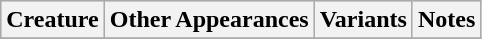<table class="wikitable">
<tr bgcolor="#CCCCCC">
<th>Creature</th>
<th>Other Appearances</th>
<th>Variants</th>
<th>Notes</th>
</tr>
<tr>
</tr>
</table>
